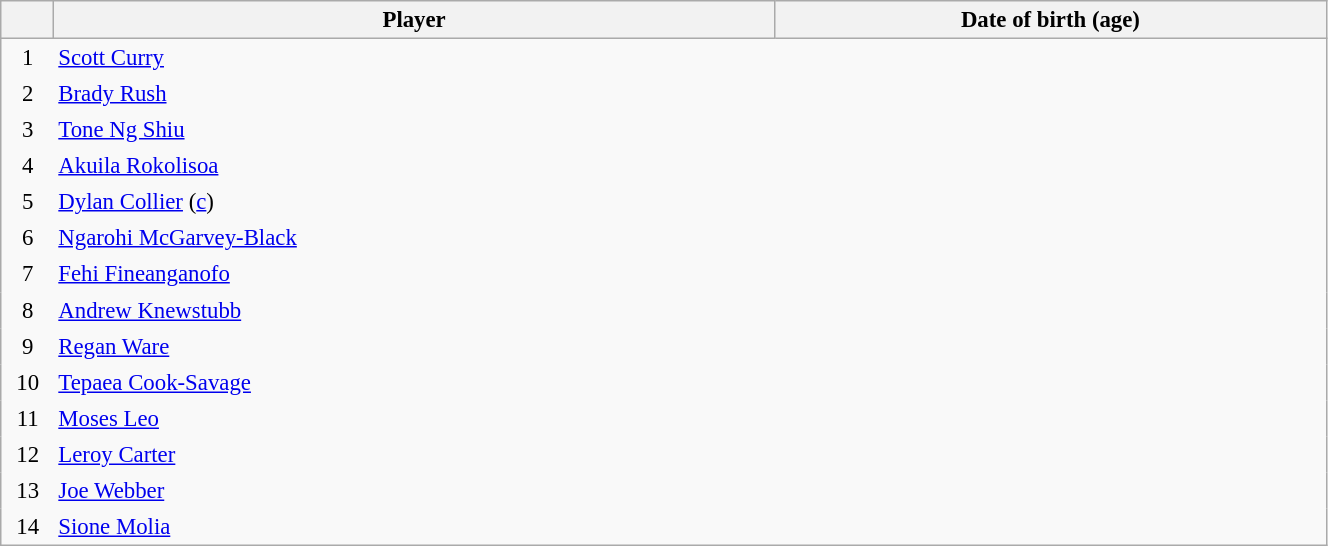<table class="sortable wikitable plainrowheaders" style="font-size:95%; width: 70%">
<tr>
<th scope="col" style="width:4%"></th>
<th scope="col">Player</th>
<th scope="col">Date of birth (age)</th>
</tr>
<tr>
<td style="text-align:center; border:0">1</td>
<td style="text-align:left; border:0"><a href='#'>Scott Curry</a></td>
<td style="text-align:left; border:0"></td>
</tr>
<tr>
<td style="text-align:center; border:0">2</td>
<td style="text-align:left; border:0"><a href='#'>Brady Rush</a></td>
<td style="text-align:left; border:0"></td>
</tr>
<tr>
<td style="text-align:center; border:0">3</td>
<td style="text-align:left; border:0"><a href='#'>Tone Ng Shiu</a></td>
<td style="text-align:left; border:0"></td>
</tr>
<tr>
<td style="text-align:center; border:0">4</td>
<td style="text-align:left; border:0"><a href='#'>Akuila Rokolisoa</a></td>
<td style="text-align:left; border:0"></td>
</tr>
<tr>
<td style="text-align:center; border:0">5</td>
<td style="text-align:left; border:0"><a href='#'>Dylan Collier</a> (<a href='#'>c</a>)</td>
<td style="text-align:left; border:0"></td>
</tr>
<tr>
<td style="text-align:center; border:0">6</td>
<td style="text-align:left; border:0"><a href='#'>Ngarohi McGarvey-Black</a></td>
<td style="text-align:left; border:0"></td>
</tr>
<tr>
<td style="text-align:center; border:0">7</td>
<td style="text-align:left; border:0"><a href='#'>Fehi Fineanganofo</a></td>
<td style="text-align:left; border:0"></td>
</tr>
<tr>
<td style="text-align:center; border:0">8</td>
<td style="text-align:left; border:0"><a href='#'>Andrew Knewstubb</a></td>
<td style="text-align:left; border:0"></td>
</tr>
<tr>
<td style="text-align:center; border:0">9</td>
<td style="text-align:left; border:0"><a href='#'>Regan Ware</a></td>
<td style="text-align:left; border:0"></td>
</tr>
<tr>
<td style="text-align:center; border:0">10</td>
<td style="text-align:left; border:0"><a href='#'>Tepaea Cook-Savage</a></td>
<td style="text-align:left; border:0"></td>
</tr>
<tr>
<td style="text-align:center; border:0">11</td>
<td style="text-align:left; border:0"><a href='#'>Moses Leo</a></td>
<td style="text-align:left; border:0"></td>
</tr>
<tr>
<td style="text-align:center; border:0">12</td>
<td style="text-align:left; border:0"><a href='#'>Leroy Carter</a></td>
<td style="text-align:left; border:0"></td>
</tr>
<tr>
<td style="text-align:center; border:0">13</td>
<td style="text-align:left; border:0"><a href='#'>Joe Webber</a></td>
<td style="text-align:left; border:0"></td>
</tr>
<tr>
<td style="text-align:center; border:0">14</td>
<td style="text-align:left; border:0"><a href='#'>Sione Molia</a></td>
<td style="text-align:left; border:0"></td>
</tr>
</table>
